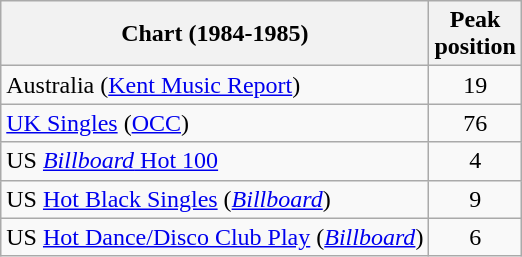<table class="wikitable">
<tr>
<th>Chart (1984-1985)</th>
<th>Peak<br>position</th>
</tr>
<tr>
<td>Australia (<a href='#'>Kent Music Report</a>)</td>
<td style="text-align:center;">19</td>
</tr>
<tr>
<td><a href='#'>UK Singles</a> (<a href='#'>OCC</a>)</td>
<td style="text-align:center;">76</td>
</tr>
<tr>
<td>US <a href='#'><em>Billboard</em> Hot 100</a></td>
<td style="text-align:center;">4</td>
</tr>
<tr>
<td>US <a href='#'>Hot Black Singles</a> (<em><a href='#'>Billboard</a></em>)</td>
<td style="text-align:center;">9</td>
</tr>
<tr>
<td>US <a href='#'>Hot Dance/Disco Club Play</a> (<em><a href='#'>Billboard</a></em>)</td>
<td style="text-align:center;">6</td>
</tr>
</table>
